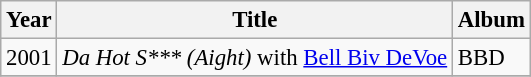<table class="wikitable" style="font-size: 95%;">
<tr>
<th>Year</th>
<th>Title</th>
<th>Album</th>
</tr>
<tr>
<td>2001</td>
<td><em>Da Hot S*** (Aight)</em> with <a href='#'>Bell Biv DeVoe</a></td>
<td>BBD</td>
</tr>
<tr>
</tr>
</table>
